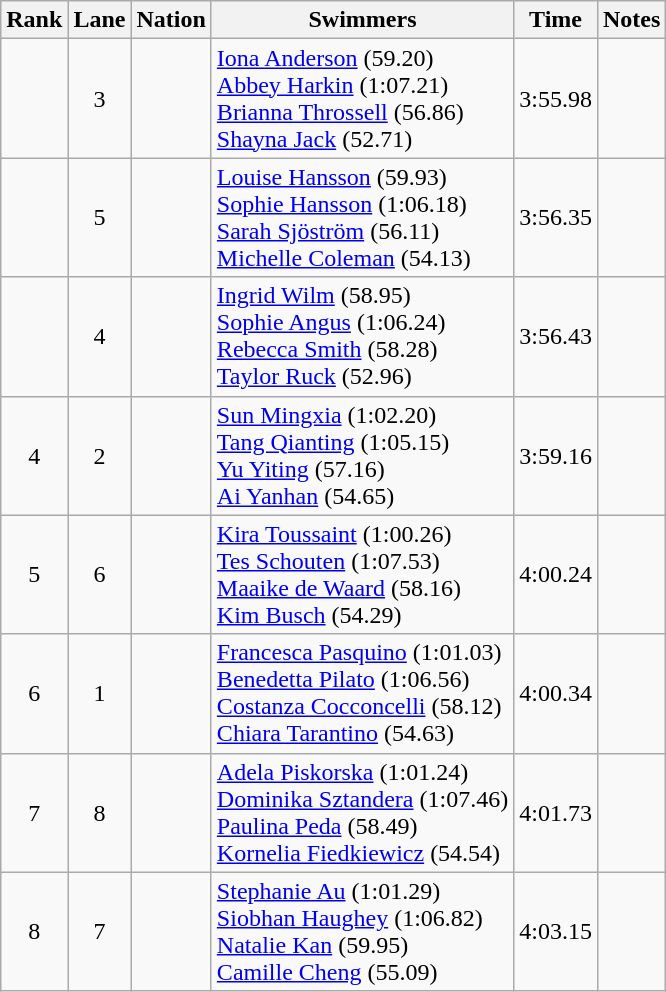<table class="wikitable sortable" style="text-align:center">
<tr>
<th>Rank</th>
<th>Lane</th>
<th>Nation</th>
<th>Swimmers</th>
<th>Time</th>
<th>Notes</th>
</tr>
<tr>
<td></td>
<td>3</td>
<td align=left></td>
<td align=left><a href='#'>Iona Anderson</a> (59.20)<br><a href='#'>Abbey Harkin</a> (1:07.21)<br><a href='#'>Brianna Throssell</a> (56.86)<br><a href='#'>Shayna Jack</a> (52.71)</td>
<td>3:55.98</td>
<td></td>
</tr>
<tr>
<td></td>
<td>5</td>
<td align=left></td>
<td align=left><a href='#'>Louise Hansson</a> (59.93)<br><a href='#'>Sophie Hansson</a> (1:06.18)<br><a href='#'>Sarah Sjöström</a> (56.11)<br><a href='#'>Michelle Coleman</a> (54.13)</td>
<td>3:56.35</td>
<td></td>
</tr>
<tr>
<td></td>
<td>4</td>
<td align=left></td>
<td align=left><a href='#'>Ingrid Wilm</a> (58.95)<br><a href='#'>Sophie Angus</a> (1:06.24)<br><a href='#'>Rebecca Smith</a> (58.28)<br><a href='#'>Taylor Ruck</a> (52.96)</td>
<td>3:56.43</td>
<td></td>
</tr>
<tr>
<td>4</td>
<td>2</td>
<td align=left></td>
<td align=left><a href='#'>Sun Mingxia</a> (1:02.20)<br><a href='#'>Tang Qianting</a> (1:05.15)<br><a href='#'>Yu Yiting</a> (57.16)<br><a href='#'>Ai Yanhan</a> (54.65)</td>
<td>3:59.16</td>
<td></td>
</tr>
<tr>
<td>5</td>
<td>6</td>
<td align=left></td>
<td align=left><a href='#'>Kira Toussaint</a> (1:00.26)<br><a href='#'>Tes Schouten</a> (1:07.53)<br><a href='#'>Maaike de Waard</a> (58.16)<br><a href='#'>Kim Busch</a> (54.29)</td>
<td>4:00.24</td>
<td></td>
</tr>
<tr>
<td>6</td>
<td>1</td>
<td align=left></td>
<td align=left><a href='#'>Francesca Pasquino</a> (1:01.03)<br><a href='#'>Benedetta Pilato</a> (1:06.56)<br><a href='#'>Costanza Cocconcelli</a> (58.12)<br><a href='#'>Chiara Tarantino</a> (54.63)</td>
<td>4:00.34</td>
<td></td>
</tr>
<tr>
<td>7</td>
<td>8</td>
<td align=left></td>
<td align=left><a href='#'>Adela Piskorska</a> (1:01.24)<br><a href='#'>Dominika Sztandera</a> (1:07.46)<br><a href='#'>Paulina Peda</a> (58.49)<br><a href='#'>Kornelia Fiedkiewicz</a> (54.54)</td>
<td>4:01.73</td>
<td></td>
</tr>
<tr>
<td>8</td>
<td>7</td>
<td align=left></td>
<td align=left><a href='#'>Stephanie Au</a> (1:01.29)<br><a href='#'>Siobhan Haughey</a> (1:06.82)<br><a href='#'>Natalie Kan</a> (59.95)<br><a href='#'>Camille Cheng</a> (55.09)</td>
<td>4:03.15</td>
<td></td>
</tr>
</table>
